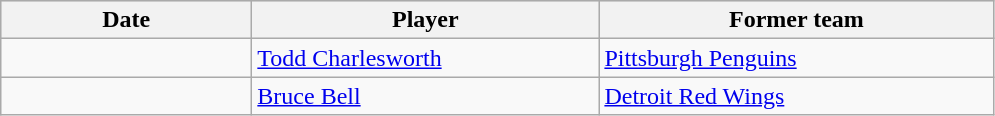<table class="wikitable">
<tr style="background:#ddd; text-align:center;">
<th style="width: 10em;">Date</th>
<th style="width: 14em;">Player</th>
<th style="width: 16em;">Former team</th>
</tr>
<tr>
<td></td>
<td><a href='#'>Todd Charlesworth</a></td>
<td><a href='#'>Pittsburgh Penguins</a></td>
</tr>
<tr>
<td></td>
<td><a href='#'>Bruce Bell</a></td>
<td><a href='#'>Detroit Red Wings</a></td>
</tr>
</table>
